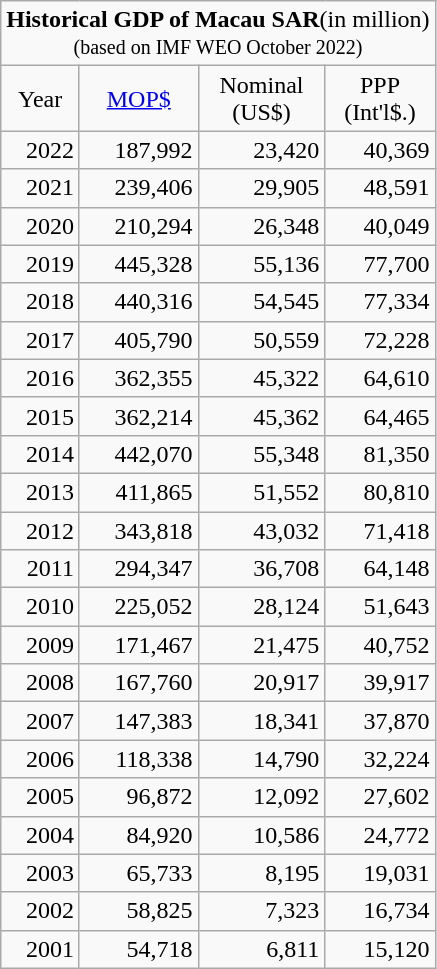<table class=wikitable>
<tr align=center>
<td colspan=4><strong>Historical GDP of Macau SAR</strong>(in million)<small><br>(based on IMF WEO October 2022)</small></td>
</tr>
<tr align=center>
<td>Year</td>
<td><a href='#'>MOP$</a></td>
<td>Nominal<br>(US$)</td>
<td>PPP<br>(Int'l$.)</td>
</tr>
<tr align=right>
<td>2022</td>
<td>187,992</td>
<td>23,420</td>
<td>40,369</td>
</tr>
<tr align=right>
<td>2021</td>
<td>239,406</td>
<td>29,905</td>
<td>48,591</td>
</tr>
<tr align=right>
<td>2020</td>
<td>210,294</td>
<td>26,348</td>
<td>40,049</td>
</tr>
<tr align=right>
<td>2019</td>
<td>445,328</td>
<td>55,136</td>
<td>77,700</td>
</tr>
<tr align=right>
<td>2018</td>
<td>440,316</td>
<td>54,545</td>
<td>77,334</td>
</tr>
<tr align=right>
<td>2017</td>
<td>405,790</td>
<td>50,559</td>
<td>72,228</td>
</tr>
<tr align=right>
<td>2016</td>
<td>362,355</td>
<td>45,322</td>
<td>64,610</td>
</tr>
<tr align=right>
<td>2015</td>
<td>362,214</td>
<td>45,362</td>
<td>64,465</td>
</tr>
<tr align=right>
<td>2014</td>
<td>442,070</td>
<td>55,348</td>
<td>81,350</td>
</tr>
<tr align=right>
<td>2013</td>
<td>411,865</td>
<td>51,552</td>
<td>80,810</td>
</tr>
<tr align=right>
<td>2012</td>
<td>343,818</td>
<td>43,032</td>
<td>71,418</td>
</tr>
<tr align=right>
<td>2011</td>
<td>294,347</td>
<td>36,708</td>
<td>64,148</td>
</tr>
<tr align=right>
<td>2010</td>
<td>225,052</td>
<td>28,124</td>
<td>51,643</td>
</tr>
<tr align=right>
<td>2009</td>
<td>171,467</td>
<td>21,475</td>
<td>40,752</td>
</tr>
<tr align=right>
<td>2008</td>
<td>167,760</td>
<td>20,917</td>
<td>39,917</td>
</tr>
<tr align=right>
<td>2007</td>
<td>147,383</td>
<td>18,341</td>
<td>37,870</td>
</tr>
<tr align=right>
<td>2006</td>
<td>118,338</td>
<td>14,790</td>
<td>32,224</td>
</tr>
<tr align=right>
<td>2005</td>
<td>96,872</td>
<td>12,092</td>
<td>27,602</td>
</tr>
<tr align=right>
<td>2004</td>
<td>84,920</td>
<td>10,586</td>
<td>24,772</td>
</tr>
<tr align=right>
<td>2003</td>
<td>65,733</td>
<td>8,195</td>
<td>19,031</td>
</tr>
<tr align=right>
<td>2002</td>
<td>58,825</td>
<td>7,323</td>
<td>16,734</td>
</tr>
<tr align=right>
<td>2001</td>
<td>54,718</td>
<td>6,811</td>
<td>15,120</td>
</tr>
</table>
